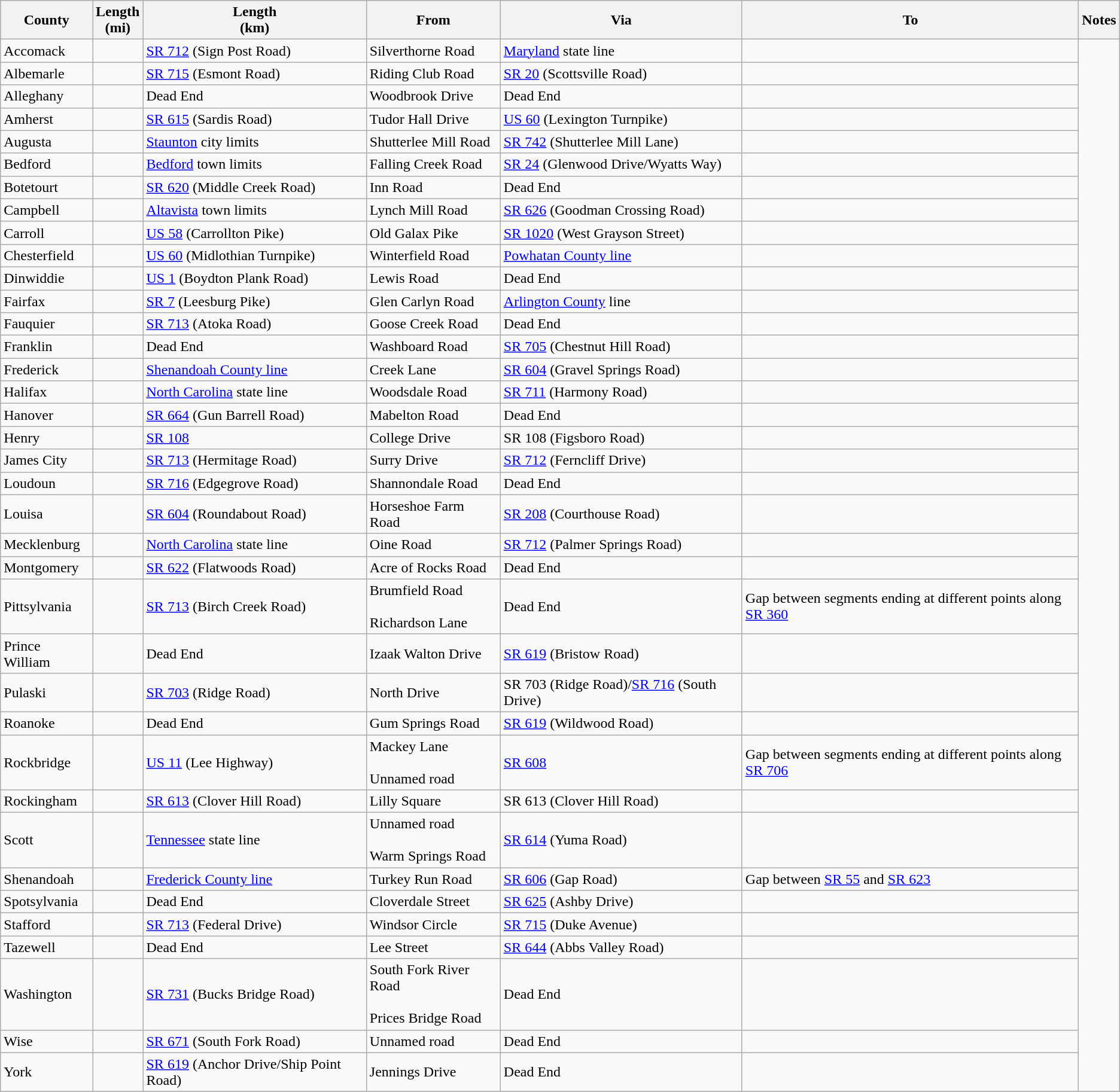<table class="wikitable sortable">
<tr>
<th>County</th>
<th>Length<br>(mi)</th>
<th>Length<br>(km)</th>
<th class="unsortable">From</th>
<th class="unsortable">Via</th>
<th class="unsortable">To</th>
<th class="unsortable">Notes</th>
</tr>
<tr>
<td id="Accomack">Accomack</td>
<td></td>
<td><a href='#'>SR 712</a> (Sign Post Road)</td>
<td>Silverthorne Road</td>
<td><a href='#'>Maryland</a> state line</td>
<td></td>
</tr>
<tr>
<td id="Albemarle">Albemarle</td>
<td></td>
<td><a href='#'>SR 715</a> (Esmont Road)</td>
<td>Riding Club Road</td>
<td><a href='#'>SR 20</a> (Scottsville Road)</td>
<td></td>
</tr>
<tr>
<td id="Alleghany">Alleghany</td>
<td></td>
<td>Dead End</td>
<td>Woodbrook Drive</td>
<td>Dead End</td>
<td><br></td>
</tr>
<tr>
<td id="Amherst">Amherst</td>
<td></td>
<td><a href='#'>SR 615</a> (Sardis Road)</td>
<td>Tudor Hall Drive</td>
<td><a href='#'>US 60</a> (Lexington Turnpike)</td>
<td><br>
</td>
</tr>
<tr>
<td id="Augusta">Augusta</td>
<td></td>
<td><a href='#'>Staunton</a> city limits</td>
<td>Shutterlee Mill Road</td>
<td><a href='#'>SR 742</a> (Shutterlee Mill Lane)</td>
<td><br></td>
</tr>
<tr>
<td id="Bedford">Bedford</td>
<td></td>
<td><a href='#'>Bedford</a> town limits</td>
<td>Falling Creek Road</td>
<td><a href='#'>SR 24</a> (Glenwood Drive/Wyatts Way)</td>
<td><br></td>
</tr>
<tr>
<td id="Botetourt">Botetourt</td>
<td></td>
<td><a href='#'>SR 620</a> (Middle Creek Road)</td>
<td>Inn Road</td>
<td>Dead End</td>
<td><br>

</td>
</tr>
<tr>
<td id="Campbell">Campbell</td>
<td></td>
<td><a href='#'>Altavista</a> town limits</td>
<td>Lynch Mill Road</td>
<td><a href='#'>SR 626</a> (Goodman Crossing Road)</td>
<td><br></td>
</tr>
<tr>
<td id="Carroll">Carroll</td>
<td></td>
<td><a href='#'>US 58</a> (Carrollton Pike)</td>
<td>Old Galax Pike</td>
<td><a href='#'>SR 1020</a> (West Grayson Street)</td>
<td><br>
</td>
</tr>
<tr>
<td id="Chesterfield">Chesterfield</td>
<td></td>
<td><a href='#'>US 60</a> (Midlothian Turnpike)</td>
<td>Winterfield Road</td>
<td><a href='#'>Powhatan County line</a></td>
<td><br>



</td>
</tr>
<tr>
<td id="Dinwiddie">Dinwiddie</td>
<td></td>
<td><a href='#'>US 1</a> (Boydton Plank Road)</td>
<td>Lewis Road</td>
<td>Dead End</td>
<td><br></td>
</tr>
<tr>
<td id="Fairfax">Fairfax</td>
<td></td>
<td><a href='#'>SR 7</a> (Leesburg Pike)</td>
<td>Glen Carlyn Road</td>
<td><a href='#'>Arlington County</a> line</td>
<td></td>
</tr>
<tr>
<td id="Fauquier">Fauquier</td>
<td></td>
<td><a href='#'>SR 713</a> (Atoka Road)</td>
<td>Goose Creek Road</td>
<td>Dead End</td>
<td><br>
</td>
</tr>
<tr>
<td id="Franklin">Franklin</td>
<td></td>
<td>Dead End</td>
<td>Washboard Road</td>
<td><a href='#'>SR 705</a> (Chestnut Hill Road)</td>
<td></td>
</tr>
<tr>
<td id="Frederick">Frederick</td>
<td></td>
<td><a href='#'>Shenandoah County line</a></td>
<td>Creek Lane</td>
<td><a href='#'>SR 604</a> (Gravel Springs Road)</td>
<td><br>




</td>
</tr>
<tr>
<td id="Halifax">Halifax</td>
<td></td>
<td><a href='#'>North Carolina</a> state line</td>
<td>Woodsdale Road</td>
<td><a href='#'>SR 711</a> (Harmony Road)</td>
<td></td>
</tr>
<tr>
<td id="Hanover">Hanover</td>
<td></td>
<td><a href='#'>SR 664</a> (Gun Barrell Road)</td>
<td>Mabelton Road</td>
<td>Dead End</td>
<td><br></td>
</tr>
<tr>
<td id="Henry">Henry</td>
<td></td>
<td><a href='#'>SR 108</a></td>
<td>College Drive</td>
<td>SR 108 (Figsboro Road)</td>
<td><br>
</td>
</tr>
<tr>
<td id="James City">James City</td>
<td></td>
<td><a href='#'>SR 713</a> (Hermitage Road)</td>
<td>Surry Drive</td>
<td><a href='#'>SR 712</a> (Ferncliff Drive)</td>
<td><br>



</td>
</tr>
<tr>
<td id="Loudoun">Loudoun</td>
<td></td>
<td><a href='#'>SR 716</a> (Edgegrove Road)</td>
<td>Shannondale Road</td>
<td>Dead End</td>
<td></td>
</tr>
<tr>
<td id="Louisa">Louisa</td>
<td></td>
<td><a href='#'>SR 604</a> (Roundabout Road)</td>
<td>Horseshoe Farm Road</td>
<td><a href='#'>SR 208</a> (Courthouse Road)</td>
<td><br>

</td>
</tr>
<tr>
<td id="Mecklenburg">Mecklenburg</td>
<td></td>
<td><a href='#'>North Carolina</a> state line</td>
<td>Oine Road</td>
<td><a href='#'>SR 712</a> (Palmer Springs Road)</td>
<td><br></td>
</tr>
<tr>
<td id="Montgomery">Montgomery</td>
<td></td>
<td><a href='#'>SR 622</a> (Flatwoods Road)</td>
<td>Acre of Rocks Road</td>
<td>Dead End</td>
<td><br>






</td>
</tr>
<tr>
<td id="Pittsylvania">Pittsylvania</td>
<td></td>
<td><a href='#'>SR 713</a> (Birch Creek Road)</td>
<td>Brumfield Road<br><br>Richardson Lane</td>
<td>Dead End</td>
<td>Gap between segments ending at different points along <a href='#'>SR 360</a><br>

</td>
</tr>
<tr>
<td id="Prince William">Prince William</td>
<td></td>
<td>Dead End</td>
<td>Izaak Walton Drive</td>
<td><a href='#'>SR 619</a> (Bristow Road)</td>
<td></td>
</tr>
<tr>
<td id="Pulaski">Pulaski</td>
<td></td>
<td><a href='#'>SR 703</a> (Ridge Road)</td>
<td>North Drive</td>
<td>SR 703 (Ridge Road)/<a href='#'>SR 716</a> (South Drive)</td>
<td><br>
</td>
</tr>
<tr>
<td id="Roanoke">Roanoke</td>
<td></td>
<td>Dead End</td>
<td>Gum Springs Road</td>
<td><a href='#'>SR 619</a> (Wildwood Road)</td>
<td></td>
</tr>
<tr>
<td id="Rockbridge">Rockbridge</td>
<td></td>
<td><a href='#'>US 11</a> (Lee Highway)</td>
<td>Mackey Lane<br><br>Unnamed road</td>
<td><a href='#'>SR 608</a></td>
<td>Gap between segments ending at different points along <a href='#'>SR 706</a></td>
</tr>
<tr>
<td id="Rockingham">Rockingham</td>
<td></td>
<td><a href='#'>SR 613</a> (Clover Hill Road)</td>
<td>Lilly Square</td>
<td>SR 613 (Clover Hill Road)</td>
<td><br></td>
</tr>
<tr>
<td id="Scott">Scott</td>
<td></td>
<td><a href='#'>Tennessee</a> state line</td>
<td>Unnamed road<br><br>Warm Springs Road</td>
<td><a href='#'>SR 614</a> (Yuma Road)</td>
<td></td>
</tr>
<tr>
<td id="Shenandoah">Shenandoah</td>
<td></td>
<td><a href='#'>Frederick County line</a></td>
<td>Turkey Run Road</td>
<td><a href='#'>SR 606</a> (Gap Road)</td>
<td>Gap between <a href='#'>SR 55</a> and <a href='#'>SR 623</a><br>
</td>
</tr>
<tr>
<td id="Spotsylvania">Spotsylvania</td>
<td></td>
<td>Dead End</td>
<td>Cloverdale Street</td>
<td><a href='#'>SR 625</a> (Ashby Drive)</td>
<td></td>
</tr>
<tr>
<td id="Stafford">Stafford</td>
<td></td>
<td><a href='#'>SR 713</a> (Federal Drive)</td>
<td>Windsor Circle</td>
<td><a href='#'>SR 715</a> (Duke Avenue)</td>
<td><br>
</td>
</tr>
<tr>
<td id="Tazewell">Tazewell</td>
<td></td>
<td>Dead End</td>
<td>Lee Street</td>
<td><a href='#'>SR 644</a> (Abbs Valley Road)</td>
<td><br></td>
</tr>
<tr>
<td id="Washington">Washington</td>
<td></td>
<td><a href='#'>SR 731</a> (Bucks Bridge Road)</td>
<td>South Fork River Road<br><br>Prices Bridge Road</td>
<td>Dead End</td>
<td><br></td>
</tr>
<tr>
<td id="Wise">Wise</td>
<td></td>
<td><a href='#'>SR 671</a> (South Fork Road)</td>
<td>Unnamed road</td>
<td>Dead End</td>
<td><br></td>
</tr>
<tr>
<td id="York">York</td>
<td></td>
<td><a href='#'>SR 619</a> (Anchor Drive/Ship Point Road)</td>
<td>Jennings Drive</td>
<td>Dead End</td>
<td></td>
</tr>
</table>
